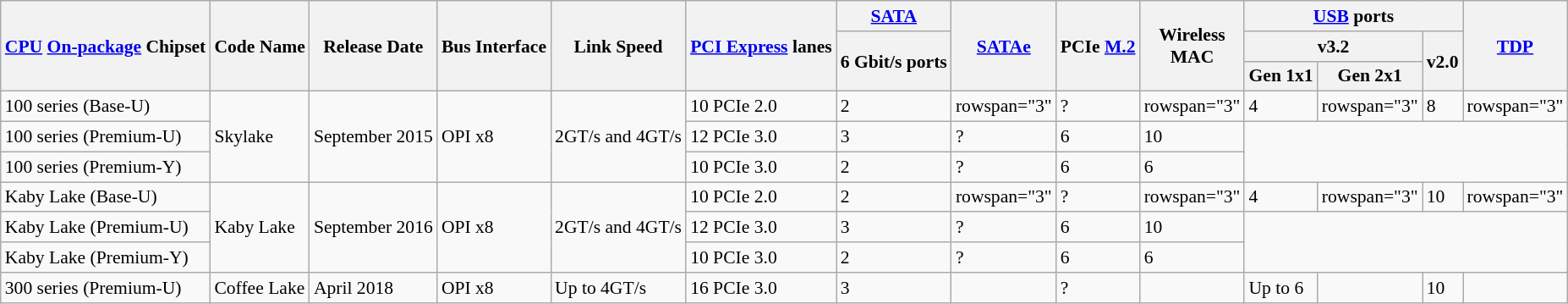<table class="wikitable" style="font-size: 90%;">
<tr>
<th rowspan="3"><a href='#'>CPU</a> <a href='#'>On-package</a> Chipset</th>
<th rowspan="3">Code Name</th>
<th rowspan="3">Release Date</th>
<th rowspan="3">Bus Interface</th>
<th rowspan="3">Link Speed</th>
<th rowspan="3"><a href='#'>PCI Express</a> lanes</th>
<th><a href='#'>SATA</a></th>
<th rowspan="3"><a href='#'>SATAe</a></th>
<th rowspan="3">PCIe <a href='#'>M.2</a></th>
<th rowspan="3">Wireless<br>MAC</th>
<th colspan="3"><a href='#'>USB</a> ports</th>
<th rowspan="3"><a href='#'>TDP</a></th>
</tr>
<tr>
<th rowspan="2">6 Gbit/s ports</th>
<th colspan="2">v3.2</th>
<th rowspan="2">v2.0</th>
</tr>
<tr>
<th>Gen 1x1</th>
<th>Gen 2x1</th>
</tr>
<tr>
<td>100 series (Base-U)</td>
<td rowspan="3">Skylake</td>
<td rowspan="3">September 2015</td>
<td rowspan="3">OPI x8</td>
<td rowspan="3">2GT/s and 4GT/s</td>
<td>10 PCIe 2.0</td>
<td>2</td>
<td>rowspan="3" </td>
<td>?</td>
<td>rowspan="3" </td>
<td>4</td>
<td>rowspan="3" </td>
<td>8</td>
<td>rowspan="3" </td>
</tr>
<tr>
<td>100 series (Premium-U)</td>
<td>12 PCIe 3.0</td>
<td>3</td>
<td>?</td>
<td>6</td>
<td>10</td>
</tr>
<tr>
<td>100 series (Premium-Y)</td>
<td>10 PCIe 3.0</td>
<td>2</td>
<td>?</td>
<td>6</td>
<td>6</td>
</tr>
<tr>
<td>Kaby Lake (Base-U)</td>
<td rowspan="3">Kaby Lake</td>
<td rowspan="3">September 2016</td>
<td rowspan="3">OPI x8</td>
<td rowspan="3">2GT/s and 4GT/s</td>
<td>10 PCIe 2.0</td>
<td>2</td>
<td>rowspan="3" </td>
<td>?</td>
<td>rowspan="3" </td>
<td>4</td>
<td>rowspan="3" </td>
<td>10</td>
<td>rowspan="3" </td>
</tr>
<tr>
<td>Kaby Lake (Premium-U)</td>
<td>12 PCIe 3.0</td>
<td>3</td>
<td>?</td>
<td>6</td>
<td>10</td>
</tr>
<tr>
<td>Kaby Lake (Premium-Y)</td>
<td>10 PCIe 3.0</td>
<td>2</td>
<td>?</td>
<td>6</td>
<td>6</td>
</tr>
<tr>
<td>300 series (Premium-U)</td>
<td>Coffee Lake</td>
<td>April 2018</td>
<td>OPI x8</td>
<td>Up to 4GT/s</td>
<td>16 PCIe 3.0</td>
<td>3</td>
<td></td>
<td>?</td>
<td></td>
<td>Up to 6</td>
<td></td>
<td>10</td>
<td></td>
</tr>
</table>
